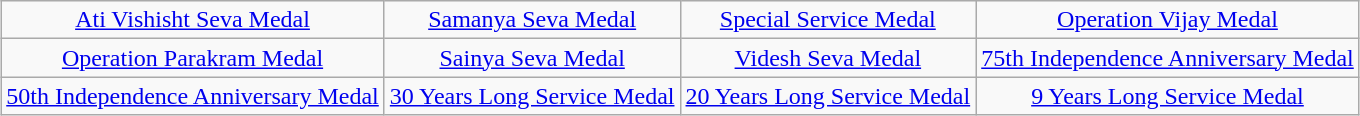<table class="wikitable" style="margin:1em auto; text-align:center;">
<tr>
<td><a href='#'>Ati Vishisht Seva Medal</a></td>
<td><a href='#'>Samanya Seva Medal</a></td>
<td><a href='#'>Special Service Medal</a></td>
<td><a href='#'>Operation Vijay Medal</a></td>
</tr>
<tr>
<td><a href='#'>Operation Parakram Medal</a></td>
<td><a href='#'>Sainya Seva Medal</a></td>
<td><a href='#'>Videsh Seva Medal</a></td>
<td><a href='#'>75th Independence Anniversary Medal</a></td>
</tr>
<tr>
<td><a href='#'>50th Independence Anniversary Medal</a></td>
<td><a href='#'>30 Years Long Service Medal</a></td>
<td><a href='#'>20 Years Long Service Medal</a></td>
<td><a href='#'>9 Years Long Service Medal</a></td>
</tr>
</table>
